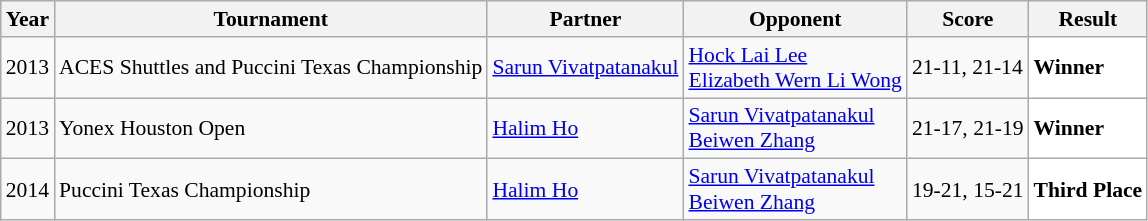<table class="sortable wikitable" style="font-size: 90%;">
<tr>
<th>Year</th>
<th>Tournament</th>
<th>Partner</th>
<th>Opponent</th>
<th>Score</th>
<th>Result</th>
</tr>
<tr>
<td align="center">2013 </td>
<td align="left">ACES Shuttles and Puccini Texas Championship</td>
<td align="left"> <a href='#'>Sarun Vivatpatanakul</a></td>
<td align="left"> <a href='#'>Hock Lai Lee</a><br><a href='#'>Elizabeth Wern Li Wong</a></td>
<td align="left">21-11, 21-14</td>
<td style="text-align:left; background:white"> <strong>Winner</strong></td>
</tr>
<tr>
<td align="center">2013 </td>
<td align="left">Yonex Houston Open</td>
<td align="left"> <a href='#'>Halim Ho</a></td>
<td align="left"> <a href='#'>Sarun Vivatpatanakul</a><br><a href='#'>Beiwen Zhang</a></td>
<td align="left">21-17, 21-19</td>
<td style="text-align:left; background:white"> <strong>Winner</strong></td>
</tr>
<tr>
<td align="center">2014 </td>
<td align="left">Puccini Texas Championship</td>
<td align="left"> <a href='#'>Halim Ho</a></td>
<td align="left"> <a href='#'>Sarun Vivatpatanakul</a><br><a href='#'>Beiwen Zhang</a></td>
<td align="left">19-21, 15-21</td>
<td style="text-align:left; background:white"> <strong>Third Place</strong></td>
</tr>
</table>
